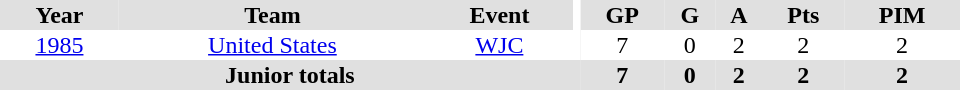<table border="0" cellpadding="1" cellspacing="0" ID="Table3" style="text-align:center; width:40em">
<tr bgcolor="#e0e0e0">
<th>Year</th>
<th>Team</th>
<th>Event</th>
<th rowspan="102" bgcolor="#ffffff"></th>
<th>GP</th>
<th>G</th>
<th>A</th>
<th>Pts</th>
<th>PIM</th>
</tr>
<tr>
<td><a href='#'>1985</a></td>
<td><a href='#'>United States</a></td>
<td><a href='#'>WJC</a></td>
<td>7</td>
<td>0</td>
<td>2</td>
<td>2</td>
<td>2</td>
</tr>
<tr bgcolor="#e0e0e0">
<th colspan="4">Junior totals</th>
<th>7</th>
<th>0</th>
<th>2</th>
<th>2</th>
<th>2</th>
</tr>
</table>
